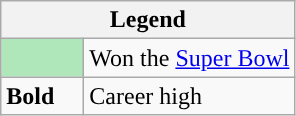<table class="wikitable">
<tr>
<th colspan="2">Legend</th>
</tr>
<tr>
<td style="background:#afe6ba; width:3em;"></td>
<td>Won the <a href='#'>Super Bowl</a></td>
</tr>
<tr>
<td><strong>Bold</strong></td>
<td>Career high</td>
</tr>
</table>
